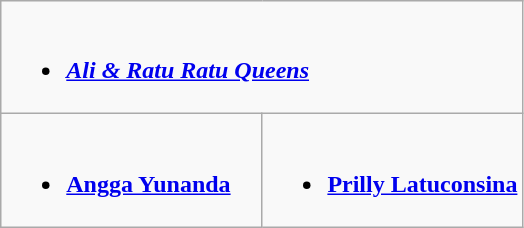<table class="wikitable" role="presentation">
<tr>
<td style="vertical-align:top; width:50%;" colspan="2"><br><ul><li><strong><em><a href='#'>Ali & Ratu Ratu Queens</a></em></strong></li></ul></td>
</tr>
<tr>
<td style="vertical-align:top; width:50%;"><br><ul><li><strong><a href='#'>Angga Yunanda</a></strong></li></ul></td>
<td style="vertical-align:top; width:50%;"><br><ul><li><strong><a href='#'>Prilly Latuconsina</a></strong></li></ul></td>
</tr>
</table>
